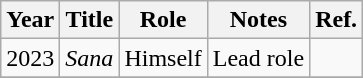<table class="wikitable">
<tr>
<th>Year</th>
<th>Title</th>
<th>Role</th>
<th>Notes</th>
<th>Ref.</th>
</tr>
<tr>
<td>2023</td>
<td><em>Sana</em></td>
<td>Himself</td>
<td>Lead role</td>
<td></td>
</tr>
<tr>
</tr>
</table>
